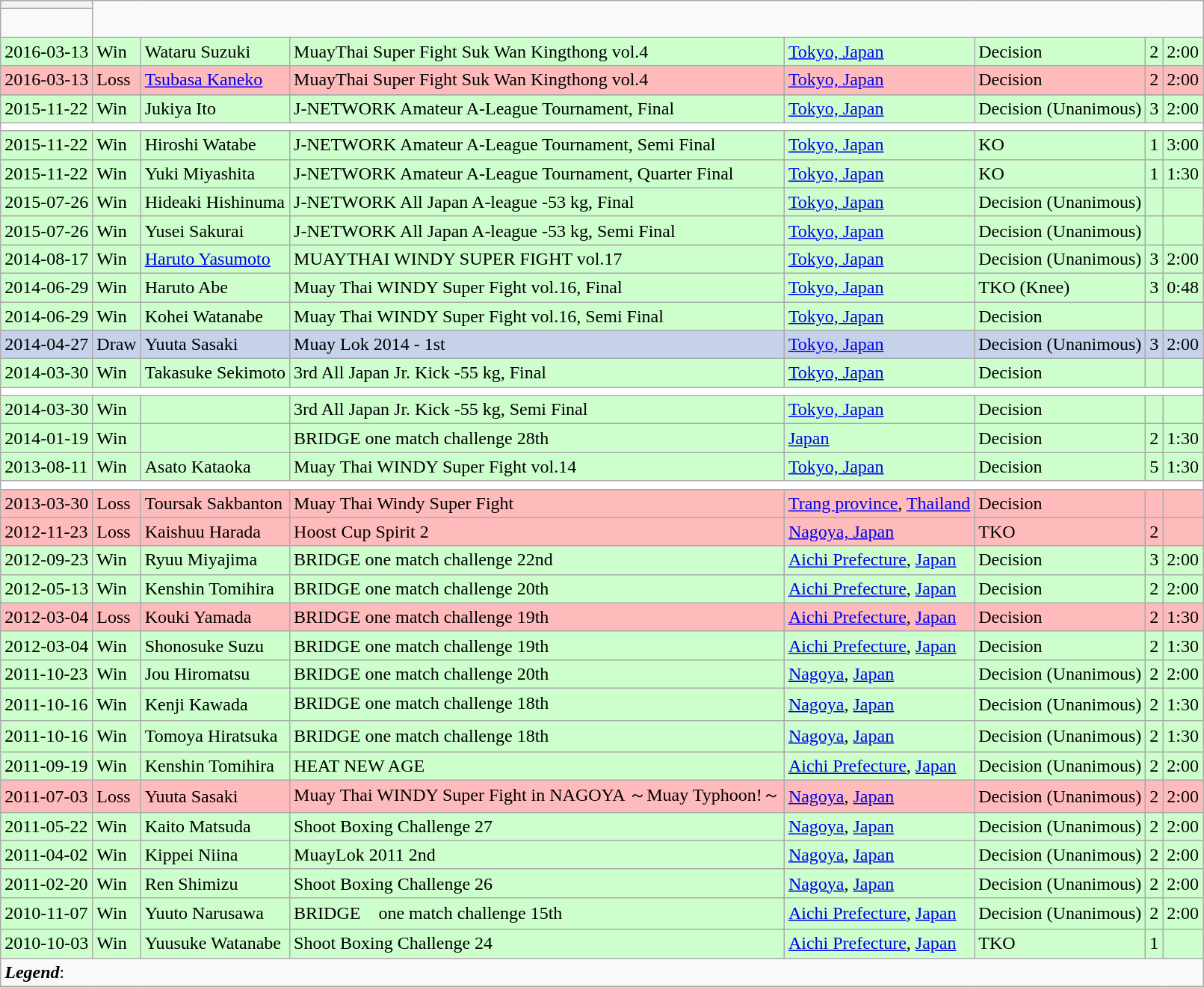<table class="wikitable mw-collapsible mw-collapsed">
<tr>
<th></th>
</tr>
<tr>
<td><br></td>
</tr>
<tr style="background:#cfc;">
<td>2016-03-13</td>
<td>Win</td>
<td align=left> Wataru Suzuki</td>
<td>MuayThai Super Fight Suk Wan Kingthong vol.4</td>
<td><a href='#'>Tokyo, Japan</a></td>
<td>Decision</td>
<td>2</td>
<td>2:00</td>
</tr>
<tr style="background:#fbb;">
<td>2016-03-13</td>
<td>Loss</td>
<td align=left> <a href='#'>Tsubasa Kaneko</a></td>
<td>MuayThai Super Fight Suk Wan Kingthong vol.4</td>
<td><a href='#'>Tokyo, Japan</a></td>
<td>Decision</td>
<td>2</td>
<td>2:00</td>
</tr>
<tr>
</tr>
<tr style="background:#CCFFCC;">
<td>2015-11-22</td>
<td>Win</td>
<td align="left"> Jukiya Ito</td>
<td>J-NETWORK Amateur A-League Tournament, Final</td>
<td><a href='#'>Tokyo, Japan</a></td>
<td>Decision (Unanimous)</td>
<td>3</td>
<td>2:00</td>
</tr>
<tr>
<th style=background:white colspan=9></th>
</tr>
<tr style="background:#CCFFCC;">
<td>2015-11-22</td>
<td>Win</td>
<td align="left"> Hiroshi Watabe</td>
<td>J-NETWORK Amateur  A-League Tournament, Semi Final</td>
<td><a href='#'>Tokyo, Japan</a></td>
<td>KO</td>
<td>1</td>
<td>3:00</td>
</tr>
<tr style="background:#CCFFCC;">
<td>2015-11-22</td>
<td>Win</td>
<td align="left"> Yuki Miyashita</td>
<td>J-NETWORK Amateur  A-League Tournament, Quarter Final</td>
<td><a href='#'>Tokyo, Japan</a></td>
<td>KO</td>
<td>1</td>
<td>1:30</td>
</tr>
<tr style="background:#CCFFCC;">
<td>2015-07-26</td>
<td>Win</td>
<td align="left"> Hideaki Hishinuma</td>
<td>J-NETWORK All Japan A-league -53 kg, Final</td>
<td><a href='#'>Tokyo, Japan</a></td>
<td>Decision (Unanimous)</td>
<td></td>
<td></td>
</tr>
<tr style="background:#CCFFCC;">
<td>2015-07-26</td>
<td>Win</td>
<td align="left"> Yusei Sakurai</td>
<td>J-NETWORK All Japan A-league -53 kg, Semi Final</td>
<td><a href='#'>Tokyo, Japan</a></td>
<td>Decision (Unanimous)</td>
<td></td>
<td></td>
</tr>
<tr style="background:#CCFFCC;">
<td>2014-08-17</td>
<td>Win</td>
<td align="left"> <a href='#'>Haruto Yasumoto</a></td>
<td>MUAYTHAI WINDY SUPER FIGHT vol.17</td>
<td><a href='#'>Tokyo, Japan</a></td>
<td>Decision (Unanimous)</td>
<td>3</td>
<td>2:00</td>
</tr>
<tr style="background:#CCFFCC;">
<td>2014-06-29</td>
<td>Win</td>
<td align="left"> Haruto Abe</td>
<td>Muay Thai WINDY Super Fight vol.16, Final</td>
<td><a href='#'>Tokyo, Japan</a></td>
<td>TKO (Knee)</td>
<td>3</td>
<td>0:48</td>
</tr>
<tr style="background:#CCFFCC;">
<td>2014-06-29</td>
<td>Win</td>
<td align="left"> Kohei Watanabe</td>
<td>Muay Thai WINDY Super Fight vol.16, Semi Final</td>
<td><a href='#'>Tokyo, Japan</a></td>
<td>Decision</td>
<td></td>
<td></td>
</tr>
<tr style="background:#c5d2ea;">
<td>2014-04-27</td>
<td>Draw</td>
<td align="left"> Yuuta Sasaki</td>
<td>Muay Lok 2014 - 1st</td>
<td><a href='#'>Tokyo, Japan</a></td>
<td>Decision (Unanimous)</td>
<td>3</td>
<td>2:00</td>
</tr>
<tr style="background:#cfc;">
<td>2014-03-30</td>
<td>Win</td>
<td align=left> Takasuke Sekimoto</td>
<td>3rd All Japan Jr. Kick -55 kg, Final</td>
<td><a href='#'>Tokyo, Japan</a></td>
<td>Decision</td>
<td></td>
<td></td>
</tr>
<tr>
<th style=background:white colspan=9></th>
</tr>
<tr style="background:#cfc;">
<td>2014-03-30</td>
<td>Win</td>
<td align=left></td>
<td>3rd All Japan Jr. Kick -55 kg, Semi Final</td>
<td><a href='#'>Tokyo, Japan</a></td>
<td>Decision</td>
<td></td>
<td></td>
</tr>
<tr style="background:#CCFFCC;">
<td>2014-01-19</td>
<td>Win</td>
<td align="left"></td>
<td>BRIDGE one match challenge 28th</td>
<td><a href='#'>Japan</a></td>
<td>Decision</td>
<td>2</td>
<td>1:30</td>
</tr>
<tr style="background:#CCFFCC;">
<td>2013-08-11</td>
<td>Win</td>
<td align="left"> Asato Kataoka</td>
<td>Muay Thai WINDY Super Fight vol.14</td>
<td><a href='#'>Tokyo, Japan</a></td>
<td>Decision</td>
<td>5</td>
<td>1:30</td>
</tr>
<tr>
<th style=background:white colspan=9></th>
</tr>
<tr style="background:#FFBBBB;">
<td>2013-03-30</td>
<td>Loss</td>
<td align="left"> Toursak Sakbanton</td>
<td>Muay Thai Windy Super Fight</td>
<td><a href='#'>Trang province</a>, <a href='#'>Thailand</a></td>
<td>Decision</td>
<td></td>
<td></td>
</tr>
<tr style="background:#fbb;">
<td>2012-11-23</td>
<td>Loss</td>
<td align="left"> Kaishuu Harada</td>
<td>Hoost Cup Spirit 2</td>
<td><a href='#'>Nagoya, Japan</a></td>
<td>TKO</td>
<td>2</td>
<td></td>
</tr>
<tr style="background:#CCFFCC;">
<td>2012-09-23</td>
<td>Win</td>
<td align="left"> Ryuu Miyajima</td>
<td>BRIDGE one match challenge 22nd</td>
<td><a href='#'>Aichi Prefecture</a>, <a href='#'>Japan</a></td>
<td>Decision</td>
<td>3</td>
<td>2:00</td>
</tr>
<tr style="background:#CCFFCC;">
<td>2012-05-13</td>
<td>Win</td>
<td align="left"> Kenshin Tomihira</td>
<td>BRIDGE one match challenge 20th</td>
<td><a href='#'>Aichi Prefecture</a>, <a href='#'>Japan</a></td>
<td>Decision</td>
<td>2</td>
<td>2:00</td>
</tr>
<tr style="background:#FFBBBB;">
<td>2012-03-04</td>
<td>Loss</td>
<td align="left"> Kouki Yamada</td>
<td>BRIDGE one match challenge 19th</td>
<td><a href='#'>Aichi Prefecture</a>, <a href='#'>Japan</a></td>
<td>Decision</td>
<td>2</td>
<td>1:30</td>
</tr>
<tr style="background:#CCFFCC;">
<td>2012-03-04</td>
<td>Win</td>
<td align="left"> Shonosuke Suzu</td>
<td>BRIDGE one match challenge 19th</td>
<td><a href='#'>Aichi Prefecture</a>, <a href='#'>Japan</a></td>
<td>Decision</td>
<td>2</td>
<td>1:30</td>
</tr>
<tr style="background:#CCFFCC;">
<td>2011-10-23</td>
<td>Win</td>
<td align="left"> Jou Hiromatsu</td>
<td>BRIDGE one match challenge 20th</td>
<td><a href='#'>Nagoya</a>, <a href='#'>Japan</a></td>
<td>Decision (Unanimous)</td>
<td>2</td>
<td>2:00</td>
</tr>
<tr style="background:#CCFFCC;">
<td>2011-10-16</td>
<td>Win</td>
<td align="left"> Kenji Kawada</td>
<td>BRIDGE one match challenge 18th　　</td>
<td><a href='#'>Nagoya</a>, <a href='#'>Japan</a></td>
<td>Decision (Unanimous)</td>
<td>2</td>
<td>1:30</td>
</tr>
<tr style="background:#CCFFCC;">
<td>2011-10-16</td>
<td>Win</td>
<td align="left"> Tomoya Hiratsuka</td>
<td>BRIDGE one match challenge 18th　　</td>
<td><a href='#'>Nagoya</a>, <a href='#'>Japan</a></td>
<td>Decision (Unanimous)</td>
<td>2</td>
<td>1:30</td>
</tr>
<tr style="background:#CCFFCC;">
<td>2011-09-19</td>
<td>Win</td>
<td align="left"> Kenshin Tomihira</td>
<td>HEAT NEW AGE</td>
<td><a href='#'>Aichi Prefecture</a>, <a href='#'>Japan</a></td>
<td>Decision (Unanimous)</td>
<td>2</td>
<td>2:00</td>
</tr>
<tr style="background:#FFBBBB;">
<td>2011-07-03</td>
<td>Loss</td>
<td align="left"> Yuuta Sasaki</td>
<td>Muay Thai WINDY Super Fight in NAGOYA ～Muay Typhoon!～</td>
<td><a href='#'>Nagoya</a>, <a href='#'>Japan</a></td>
<td>Decision (Unanimous)</td>
<td>2</td>
<td>2:00</td>
</tr>
<tr style="background:#CCFFCC;">
<td>2011-05-22</td>
<td>Win</td>
<td align="left"> Kaito Matsuda</td>
<td>Shoot Boxing Challenge 27</td>
<td><a href='#'>Nagoya</a>, <a href='#'>Japan</a></td>
<td>Decision (Unanimous)</td>
<td>2</td>
<td>2:00</td>
</tr>
<tr style="background:#CCFFCC;">
<td>2011-04-02</td>
<td>Win</td>
<td align="left"> Kippei Niina</td>
<td>MuayLok 2011 2nd</td>
<td><a href='#'>Nagoya</a>, <a href='#'>Japan</a></td>
<td>Decision (Unanimous)</td>
<td>2</td>
<td>2:00</td>
</tr>
<tr style="background:#CCFFCC;">
<td>2011-02-20</td>
<td>Win</td>
<td align="left"> Ren Shimizu</td>
<td>Shoot Boxing Challenge 26</td>
<td><a href='#'>Nagoya</a>, <a href='#'>Japan</a></td>
<td>Decision (Unanimous)</td>
<td>2</td>
<td>2:00</td>
</tr>
<tr style="background:#CCFFCC;">
<td>2010-11-07</td>
<td>Win</td>
<td align="left"> Yuuto Narusawa</td>
<td>BRIDGE　one match challenge 15th</td>
<td><a href='#'>Aichi Prefecture</a>, <a href='#'>Japan</a></td>
<td>Decision (Unanimous)</td>
<td>2</td>
<td>2:00</td>
</tr>
<tr style="background:#CCFFCC;">
<td>2010-10-03</td>
<td>Win</td>
<td align="left"> Yuusuke Watanabe</td>
<td>Shoot Boxing Challenge 24</td>
<td><a href='#'>Aichi Prefecture</a>, <a href='#'>Japan</a></td>
<td>TKO</td>
<td>1</td>
<td></td>
</tr>
<tr>
<td colspan=9><strong><em>Legend</em></strong>:    <br></td>
</tr>
</table>
